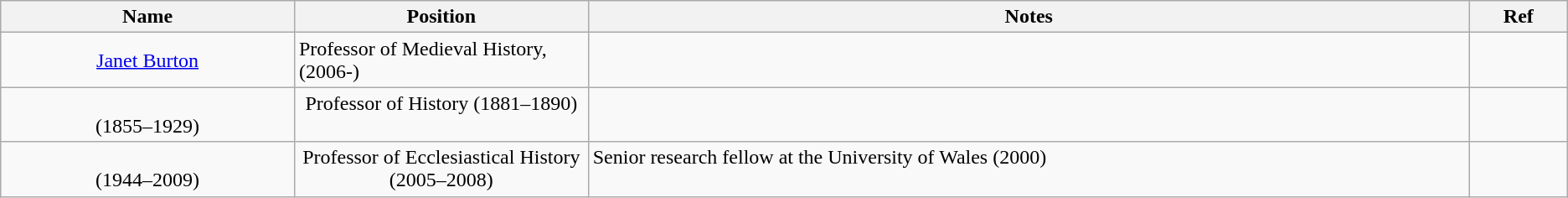<table class="wikitable sortable">
<tr>
<th scope="column" width="15%">Name</th>
<th scope="column" width="15%" class="unsortable">Position</th>
<th scope="column" width="45%" class="unsortable">Notes</th>
<th scope="column" width="5%" class="unsortable">Ref</th>
</tr>
<tr>
<td align="center"><a href='#'>Janet Burton</a></td>
<td>Professor of Medieval History, (2006-)</td>
<td></td>
<td></td>
</tr>
<tr valign="top">
<td align="center"> <br> (1855–1929)</td>
<td align="center">Professor of History (1881–1890)</td>
<td></td>
<td align="center"></td>
</tr>
<tr valign="top">
<td align="center"> <br> (1944–2009)</td>
<td align="center">Professor of Ecclesiastical History (2005–2008)</td>
<td>Senior research fellow at the University of Wales (2000)</td>
<td align="center"></td>
</tr>
</table>
